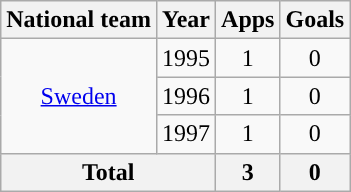<table class="wikitable" style="text-align:center">
<tr>
<th>National team</th>
<th>Year</th>
<th>Apps</th>
<th>Goals</th>
</tr>
<tr>
<td rowspan="3"><a href='#'>Sweden</a></td>
<td>1995</td>
<td>1</td>
<td>0</td>
</tr>
<tr>
<td>1996</td>
<td>1</td>
<td>0</td>
</tr>
<tr>
<td>1997</td>
<td>1</td>
<td>0</td>
</tr>
<tr>
<th colspan="2">Total</th>
<th>3</th>
<th>0</th>
</tr>
</table>
